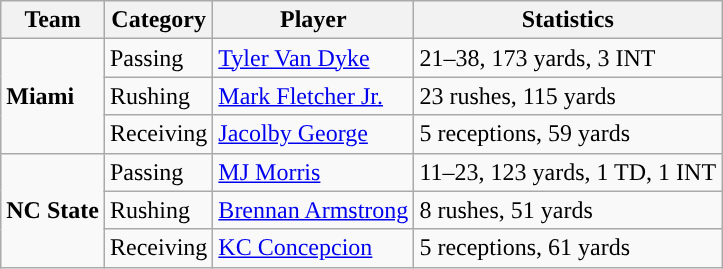<table class="wikitable" style="float: left;">
<tr>
<th>Team</th>
<th>Category</th>
<th>Player</th>
<th>Statistics</th>
</tr>
<tr>
<td rowspan=3><strong>Miami</strong></td>
<td>Passing</td>
<td><a href='#'>Tyler Van Dyke</a></td>
<td>21–38, 173 yards, 3 INT</td>
</tr>
<tr>
<td>Rushing</td>
<td><a href='#'>Mark Fletcher Jr.</a></td>
<td>23 rushes, 115 yards</td>
</tr>
<tr>
<td>Receiving</td>
<td><a href='#'>Jacolby George</a></td>
<td>5 receptions, 59 yards</td>
</tr>
<tr>
<td rowspan=3><strong>NC State</strong></td>
<td>Passing</td>
<td><a href='#'>MJ Morris</a></td>
<td>11–23, 123 yards, 1 TD, 1 INT</td>
</tr>
<tr>
<td>Rushing</td>
<td><a href='#'>Brennan Armstrong</a></td>
<td>8 rushes, 51 yards</td>
</tr>
<tr>
<td>Receiving</td>
<td><a href='#'>KC Concepcion</a></td>
<td>5 receptions, 61 yards</td>
</tr>
</table>
